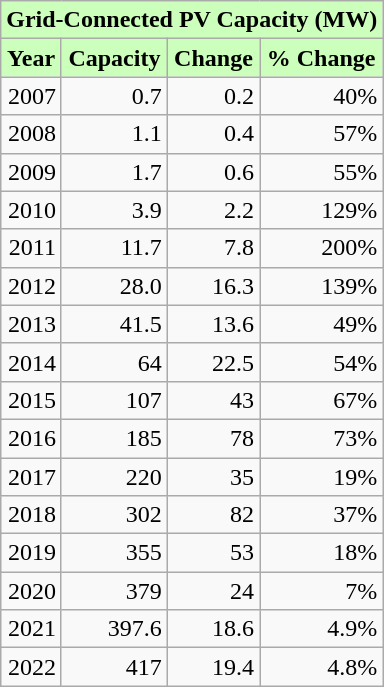<table class="wikitable" style="text-align:right;">
<tr>
<th colspan="13" style="background-color: #cfb;">Grid-Connected PV Capacity (MW)</th>
</tr>
<tr>
<th style="background-color: #cfb;">Year</th>
<th style="background-color: #cfb;">Capacity</th>
<th style="background-color: #cfb;">Change</th>
<th style="background-color: #cfb;">% Change</th>
</tr>
<tr>
<td>2007</td>
<td>0.7</td>
<td>0.2</td>
<td>40%</td>
</tr>
<tr>
<td>2008</td>
<td>1.1</td>
<td>0.4</td>
<td>57%</td>
</tr>
<tr>
<td>2009</td>
<td>1.7</td>
<td>0.6</td>
<td>55%</td>
</tr>
<tr>
<td>2010</td>
<td>3.9</td>
<td>2.2</td>
<td>129%</td>
</tr>
<tr>
<td>2011</td>
<td>11.7</td>
<td>7.8</td>
<td>200%</td>
</tr>
<tr>
<td>2012</td>
<td>28.0</td>
<td>16.3</td>
<td>139%</td>
</tr>
<tr>
<td>2013</td>
<td>41.5</td>
<td>13.6</td>
<td>49%</td>
</tr>
<tr>
<td>2014</td>
<td>64</td>
<td>22.5</td>
<td>54%</td>
</tr>
<tr>
<td>2015</td>
<td>107</td>
<td>43</td>
<td>67%</td>
</tr>
<tr>
<td>2016</td>
<td>185</td>
<td>78</td>
<td>73%</td>
</tr>
<tr>
<td>2017</td>
<td>220</td>
<td>35</td>
<td>19%</td>
</tr>
<tr>
<td>2018</td>
<td>302</td>
<td>82</td>
<td>37%</td>
</tr>
<tr>
<td>2019</td>
<td>355</td>
<td>53</td>
<td>18%</td>
</tr>
<tr>
<td>2020</td>
<td>379</td>
<td>24</td>
<td>7%</td>
</tr>
<tr>
<td>2021</td>
<td>397.6</td>
<td>18.6</td>
<td>4.9%</td>
</tr>
<tr>
<td>2022</td>
<td>417</td>
<td>19.4</td>
<td>4.8%</td>
</tr>
</table>
